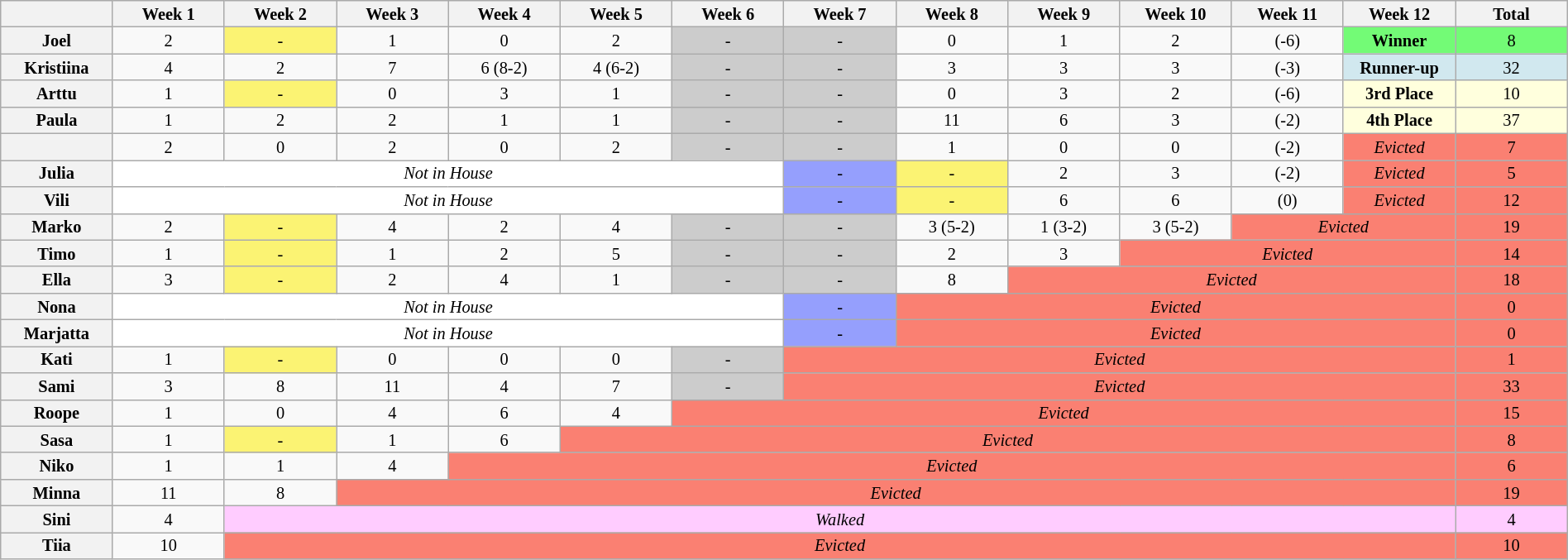<table class="wikitable" style="font-size:85%; text-align:center; line-height:15px; width:100%;">
<tr>
<th style="width: 5%;"></th>
<th style="width: 5%;">Week 1</th>
<th style="width: 5%;">Week 2</th>
<th style="width: 5%;">Week 3</th>
<th style="width: 5%;">Week 4</th>
<th style="width: 5%;">Week 5</th>
<th style="width: 5%;">Week 6</th>
<th style="width: 5%;">Week 7</th>
<th style="width: 5%;">Week 8</th>
<th style="width: 5%;">Week 9</th>
<th style="width: 5%;">Week 10</th>
<th style="width: 5%;">Week 11</th>
<th style="width: 5%;">Week 12</th>
<th style="width: 5%;">Total</th>
</tr>
<tr>
<th>Joel</th>
<td>2</td>
<td style="background:#FBF373">-</td>
<td>1</td>
<td>0</td>
<td>2</td>
<td style="background:#CCC">-</td>
<td style="background:#CCC">-</td>
<td>0</td>
<td>1</td>
<td>2</td>
<td>(-6)</td>
<td style="background:#73FB76"><strong>Winner</strong></td>
<td style="background:#73FB76">8</td>
</tr>
<tr>
<th>Kristiina</th>
<td>4</td>
<td>2</td>
<td>7</td>
<td>6 (8-2)</td>
<td>4 (6-2)</td>
<td style="background:#CCC">-</td>
<td style="background:#CCC">-</td>
<td>3</td>
<td>3</td>
<td>3</td>
<td>(-3)</td>
<td style="background:#D1E8EF"><strong>Runner-up</strong></td>
<td style="background:#D1E8EF">32</td>
</tr>
<tr>
<th>Arttu</th>
<td>1</td>
<td style="background:#FBF373">-</td>
<td>0</td>
<td>3</td>
<td>1</td>
<td style="background:#CCC">-</td>
<td style="background:#CCC">-</td>
<td>0</td>
<td>3</td>
<td>2</td>
<td>(-6)</td>
<td style="background:#FFFFDD"><strong>3rd Place</strong></td>
<td style="background:#FFFFDD">10</td>
</tr>
<tr>
<th>Paula</th>
<td>1</td>
<td>2</td>
<td>2</td>
<td>1</td>
<td>1</td>
<td style="background:#CCC">-</td>
<td style="background:#CCC">-</td>
<td>11</td>
<td>6</td>
<td>3</td>
<td>(-2)</td>
<td style="background:#FFFFDD"><strong>4th Place</strong></td>
<td style="background:#FFFFDD">37</td>
</tr>
<tr>
<th></th>
<td>2</td>
<td>0</td>
<td>2</td>
<td>0</td>
<td>2</td>
<td style="background:#CCC">-</td>
<td style="background:#CCC">-</td>
<td>1</td>
<td>0</td>
<td>0</td>
<td>(-2)</td>
<td style="background:salmon"><em>Evicted</em></td>
<td style="background:salmon">7</td>
</tr>
<tr>
<th>Julia</th>
<td colspan="6" style="background:white"><em>Not in House</em></td>
<td style="background:#959FFD">-</td>
<td style="background:#FBF373">-</td>
<td>2</td>
<td>3</td>
<td>(-2)</td>
<td style="background:salmon"><em>Evicted</em></td>
<td style="background:salmon">5</td>
</tr>
<tr>
<th>Vili</th>
<td colspan="6" style="background:white"><em>Not in House</em></td>
<td style="background:#959FFD">-</td>
<td style="background:#FBF373">-</td>
<td>6</td>
<td>6</td>
<td>(0)</td>
<td style="background:salmon"><em>Evicted</em></td>
<td style="background:salmon">12</td>
</tr>
<tr>
<th>Marko</th>
<td>2</td>
<td style="background:#FBF373">-</td>
<td>4</td>
<td>2</td>
<td>4</td>
<td style="background:#CCC">-</td>
<td style="background:#CCC">-</td>
<td>3 (5-2)</td>
<td>1 (3-2)</td>
<td>3 (5-2)</td>
<td colspan="2" style="background:salmon"><em>Evicted</em></td>
<td style="background:salmon">19</td>
</tr>
<tr>
<th>Timo</th>
<td>1</td>
<td style="background:#FBF373">-</td>
<td>1</td>
<td>2</td>
<td>5</td>
<td style="background:#CCC">-</td>
<td style="background:#CCC">-</td>
<td>2</td>
<td>3</td>
<td colspan="3" style="background:salmon"><em>Evicted</em></td>
<td style="background:salmon">14</td>
</tr>
<tr>
<th>Ella</th>
<td>3</td>
<td style="background:#FBF373">-</td>
<td>2</td>
<td>4</td>
<td>1</td>
<td style="background:#CCC">-</td>
<td style="background:#CCC">-</td>
<td>8</td>
<td colspan="4" style="background:salmon"><em>Evicted</em></td>
<td style="background:salmon">18</td>
</tr>
<tr>
<th>Nona</th>
<td colspan="6" style="background:white"><em>Not in House</em></td>
<td style="background:#959FFD">-</td>
<td colspan="5" style="background:salmon"><em>Evicted</em></td>
<td style="background:salmon">0</td>
</tr>
<tr>
<th>Marjatta</th>
<td colspan="6" style="background:white"><em>Not in House</em></td>
<td style="background:#959FFD">-</td>
<td colspan="5" style="background:salmon"><em>Evicted</em></td>
<td style="background:salmon">0</td>
</tr>
<tr>
<th>Kati</th>
<td>1</td>
<td style="background:#FBF373">-</td>
<td>0</td>
<td>0</td>
<td>0</td>
<td style="background:#CCC">-</td>
<td colspan="6" style="background:salmon"><em>Evicted</em></td>
<td style="background:salmon">1</td>
</tr>
<tr>
<th>Sami</th>
<td>3</td>
<td>8</td>
<td>11</td>
<td>4</td>
<td>7</td>
<td style="background:#CCC">-</td>
<td colspan="6" style="background:salmon"><em>Evicted</em></td>
<td style="background:salmon">33</td>
</tr>
<tr>
<th>Roope</th>
<td>1</td>
<td>0</td>
<td>4</td>
<td>6</td>
<td>4</td>
<td colspan="7" style="background:salmon"><em>Evicted</em></td>
<td style="background:salmon">15</td>
</tr>
<tr>
<th>Sasa</th>
<td>1</td>
<td style="background:#FBF373">-</td>
<td>1</td>
<td>6</td>
<td colspan="8" style="background:salmon"><em>Evicted</em></td>
<td style="background:salmon">8</td>
</tr>
<tr>
<th>Niko</th>
<td>1</td>
<td>1</td>
<td>4</td>
<td colspan="9" style="background:salmon"><em>Evicted</em></td>
<td style="background:salmon">6</td>
</tr>
<tr>
<th>Minna</th>
<td>11</td>
<td>8</td>
<td colspan="10" style="background:salmon"><em>Evicted</em></td>
<td style="background:salmon">19</td>
</tr>
<tr>
<th>Sini</th>
<td>4</td>
<td colspan="11" style="background:#fcf"><em>Walked</em></td>
<td style="background:#fcf">4</td>
</tr>
<tr>
<th>Tiia</th>
<td>10</td>
<td colspan="11" style="background:salmon"><em>Evicted</em></td>
<td style="background:salmon">10</td>
</tr>
</table>
